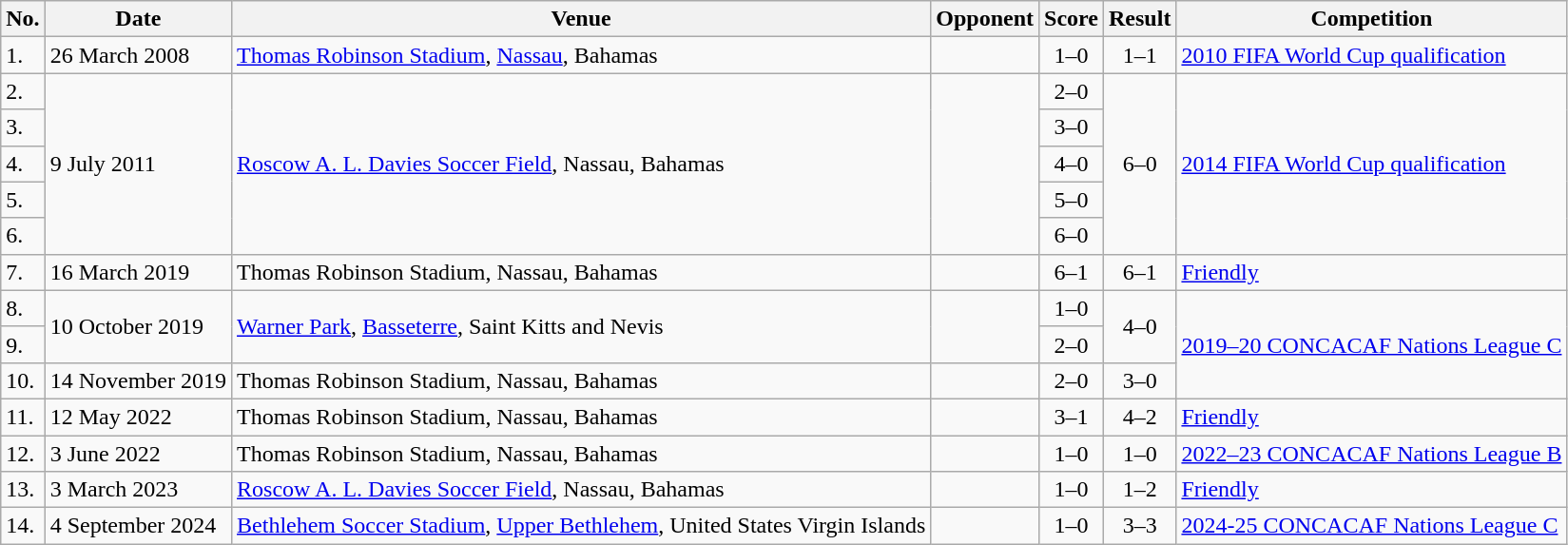<table class="wikitable" style="font-size:100%">
<tr>
<th>No.</th>
<th>Date</th>
<th>Venue</th>
<th>Opponent</th>
<th>Score</th>
<th>Result</th>
<th>Competition</th>
</tr>
<tr>
<td>1.</td>
<td>26 March 2008</td>
<td><a href='#'>Thomas Robinson Stadium</a>, <a href='#'>Nassau</a>, Bahamas</td>
<td></td>
<td style="text-align:center;">1–0</td>
<td style="text-align:center;">1–1</td>
<td><a href='#'>2010 FIFA World Cup qualification</a></td>
</tr>
<tr>
<td>2.</td>
<td rowspan=5>9 July 2011</td>
<td rowspan=5><a href='#'>Roscow A. L. Davies Soccer Field</a>, Nassau, Bahamas</td>
<td rowspan=5></td>
<td style="text-align:center;">2–0</td>
<td rowspan=5 style="text-align:center;">6–0</td>
<td rowspan=5><a href='#'>2014 FIFA World Cup qualification</a></td>
</tr>
<tr>
<td>3.</td>
<td style="text-align:center;">3–0</td>
</tr>
<tr>
<td>4.</td>
<td style="text-align:center;">4–0</td>
</tr>
<tr>
<td>5.</td>
<td style="text-align:center;">5–0</td>
</tr>
<tr>
<td>6.</td>
<td style="text-align:center;">6–0</td>
</tr>
<tr>
<td>7.</td>
<td>16 March 2019</td>
<td>Thomas Robinson Stadium, Nassau, Bahamas</td>
<td></td>
<td style="text-align:center;">6–1</td>
<td style="text-align:center;">6–1</td>
<td><a href='#'>Friendly</a></td>
</tr>
<tr>
<td>8.</td>
<td rowspan=2>10 October 2019</td>
<td rowspan=2><a href='#'>Warner Park</a>, <a href='#'>Basseterre</a>, Saint Kitts and Nevis</td>
<td rowspan=2></td>
<td style="text-align:center;">1–0</td>
<td rowspan=2 style="text-align:center;">4–0</td>
<td rowspan=3><a href='#'>2019–20 CONCACAF Nations League C</a></td>
</tr>
<tr>
<td>9.</td>
<td style="text-align:center;">2–0</td>
</tr>
<tr>
<td>10.</td>
<td>14 November 2019</td>
<td>Thomas Robinson Stadium, Nassau, Bahamas</td>
<td></td>
<td style="text-align:center;">2–0</td>
<td style="text-align:center;">3–0</td>
</tr>
<tr>
<td>11.</td>
<td>12 May 2022</td>
<td>Thomas Robinson Stadium, Nassau, Bahamas</td>
<td></td>
<td style="text-align:center;">3–1</td>
<td style="text-align:center;">4–2</td>
<td><a href='#'>Friendly</a></td>
</tr>
<tr>
<td>12.</td>
<td>3 June 2022</td>
<td>Thomas Robinson Stadium, Nassau, Bahamas</td>
<td></td>
<td style="text-align:center;">1–0</td>
<td style="text-align:center;">1–0</td>
<td><a href='#'>2022–23 CONCACAF Nations League B</a></td>
</tr>
<tr>
<td>13.</td>
<td>3 March 2023</td>
<td><a href='#'>Roscow A. L. Davies Soccer Field</a>, Nassau, Bahamas</td>
<td></td>
<td style="text-align:center;">1–0</td>
<td style="text-align:center;">1–2</td>
<td><a href='#'>Friendly</a></td>
</tr>
<tr>
<td>14.</td>
<td>4 September 2024</td>
<td><a href='#'>Bethlehem Soccer Stadium</a>, <a href='#'>Upper Bethlehem</a>, United States Virgin Islands</td>
<td></td>
<td style=text-align:center;>1–0</td>
<td style=text-align:center;>3–3</td>
<td><a href='#'>2024-25 CONCACAF Nations League C</a></td>
</tr>
</table>
